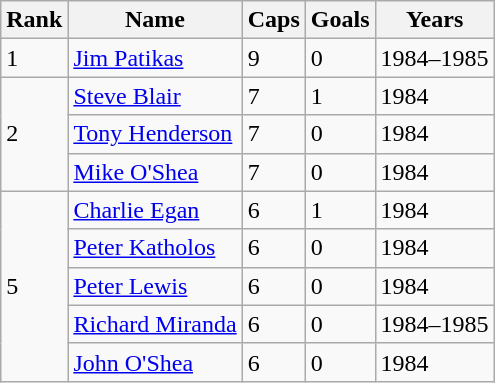<table class="wikitable">
<tr>
<th>Rank</th>
<th>Name</th>
<th>Caps</th>
<th>Goals</th>
<th>Years</th>
</tr>
<tr>
<td>1</td>
<td><a href='#'>Jim Patikas</a></td>
<td>9</td>
<td>0</td>
<td>1984–1985</td>
</tr>
<tr>
<td rowspan="3">2</td>
<td><a href='#'>Steve Blair</a></td>
<td>7</td>
<td>1</td>
<td>1984</td>
</tr>
<tr>
<td><a href='#'>Tony Henderson</a></td>
<td>7</td>
<td>0</td>
<td>1984</td>
</tr>
<tr>
<td><a href='#'>Mike O'Shea</a></td>
<td>7</td>
<td>0</td>
<td>1984</td>
</tr>
<tr>
<td rowspan="5">5</td>
<td><a href='#'>Charlie Egan</a></td>
<td>6</td>
<td>1</td>
<td>1984</td>
</tr>
<tr>
<td><a href='#'>Peter Katholos</a></td>
<td>6</td>
<td>0</td>
<td>1984</td>
</tr>
<tr>
<td><a href='#'>Peter Lewis</a></td>
<td>6</td>
<td>0</td>
<td>1984</td>
</tr>
<tr>
<td><a href='#'>Richard Miranda</a></td>
<td>6</td>
<td>0</td>
<td>1984–1985</td>
</tr>
<tr>
<td><a href='#'>John O'Shea</a></td>
<td>6</td>
<td>0</td>
<td>1984</td>
</tr>
</table>
